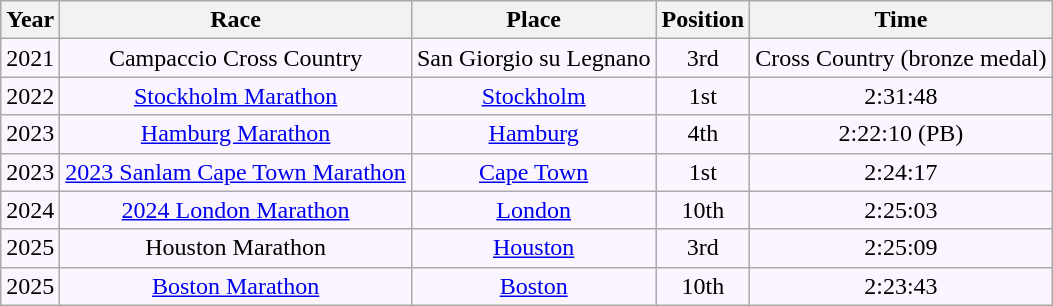<table class="wikitable" style="text-align:center; background:#faf5ff;">
<tr>
<th>Year</th>
<th>Race</th>
<th>Place</th>
<th>Position</th>
<th>Time</th>
</tr>
<tr>
<td>2021</td>
<td>Campaccio Cross Country</td>
<td>San Giorgio su Legnano</td>
<td>3rd</td>
<td>Cross Country (bronze medal)</td>
</tr>
<tr>
<td>2022</td>
<td><a href='#'>Stockholm Marathon</a></td>
<td><a href='#'>Stockholm</a></td>
<td>1st</td>
<td>2:31:48</td>
</tr>
<tr>
<td>2023</td>
<td><a href='#'>Hamburg Marathon</a></td>
<td><a href='#'>Hamburg</a></td>
<td>4th</td>
<td>2:22:10 (PB)</td>
</tr>
<tr>
<td>2023</td>
<td><a href='#'>2023 Sanlam Cape Town Marathon</a></td>
<td><a href='#'>Cape Town</a></td>
<td>1st</td>
<td>2:24:17</td>
</tr>
<tr>
<td>2024</td>
<td><a href='#'>2024 London Marathon</a></td>
<td><a href='#'>London</a></td>
<td>10th</td>
<td>2:25:03</td>
</tr>
<tr>
<td>2025</td>
<td>Houston Marathon</td>
<td><a href='#'>Houston</a></td>
<td>3rd</td>
<td>2:25:09</td>
</tr>
<tr>
<td>2025</td>
<td><a href='#'>Boston Marathon</a></td>
<td><a href='#'>Boston</a></td>
<td>10th</td>
<td>2:23:43</td>
</tr>
</table>
